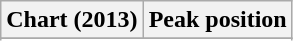<table class="wikitable sortable" border="1">
<tr>
<th>Chart (2013)</th>
<th>Peak position</th>
</tr>
<tr>
</tr>
<tr>
</tr>
</table>
